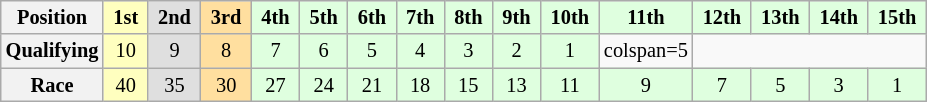<table class="wikitable" style="font-size:85%; text-align:center">
<tr>
<th>Position</th>
<td style="background:#ffffbf;"> <strong>1st</strong> </td>
<td style="background:#dfdfdf;"> <strong>2nd</strong> </td>
<td style="background:#ffdf9f;"> <strong>3rd</strong> </td>
<td style="background:#dfffdf;"> <strong>4th</strong> </td>
<td style="background:#dfffdf;"> <strong>5th</strong> </td>
<td style="background:#dfffdf;"> <strong>6th</strong> </td>
<td style="background:#dfffdf;"> <strong>7th</strong> </td>
<td style="background:#dfffdf;"> <strong>8th</strong> </td>
<td style="background:#dfffdf;"> <strong>9th</strong> </td>
<td style="background:#dfffdf;"> <strong>10th</strong> </td>
<td style="background:#dfffdf;"> <strong>11th</strong> </td>
<td style="background:#dfffdf;"> <strong>12th</strong> </td>
<td style="background:#dfffdf;"> <strong>13th</strong> </td>
<td style="background:#dfffdf;"> <strong>14th</strong> </td>
<td style="background:#dfffdf;"> <strong>15th</strong> </td>
</tr>
<tr>
<th>Qualifying</th>
<td style="background:#ffffbf;">10</td>
<td style="background:#dfdfdf;">9</td>
<td style="background:#ffdf9f;">8</td>
<td style="background:#dfffdf;">7</td>
<td style="background:#dfffdf;">6</td>
<td style="background:#dfffdf;">5</td>
<td style="background:#dfffdf;">4</td>
<td style="background:#dfffdf;">3</td>
<td style="background:#dfffdf;">2</td>
<td style="background:#dfffdf;">1</td>
<td>colspan=5 </td>
</tr>
<tr>
<th>Race</th>
<td style="background:#FFFFBF;">40</td>
<td style="background:#DFDFDF;">35</td>
<td style="background:#FFDF9F;">30</td>
<td style="background:#DFFFDF;">27</td>
<td style="background:#DFFFDF;">24</td>
<td style="background:#DFFFDF;">21</td>
<td style="background:#DFFFDF;">18</td>
<td style="background:#DFFFDF;">15</td>
<td style="background:#DFFFDF;">13</td>
<td style="background:#DFFFDF;">11</td>
<td style="background:#DFFFDF;">9</td>
<td style="background:#DFFFDF;">7</td>
<td style="background:#DFFFDF;">5</td>
<td style="background:#DFFFDF;">3</td>
<td style="background:#DFFFDF;">1</td>
</tr>
</table>
